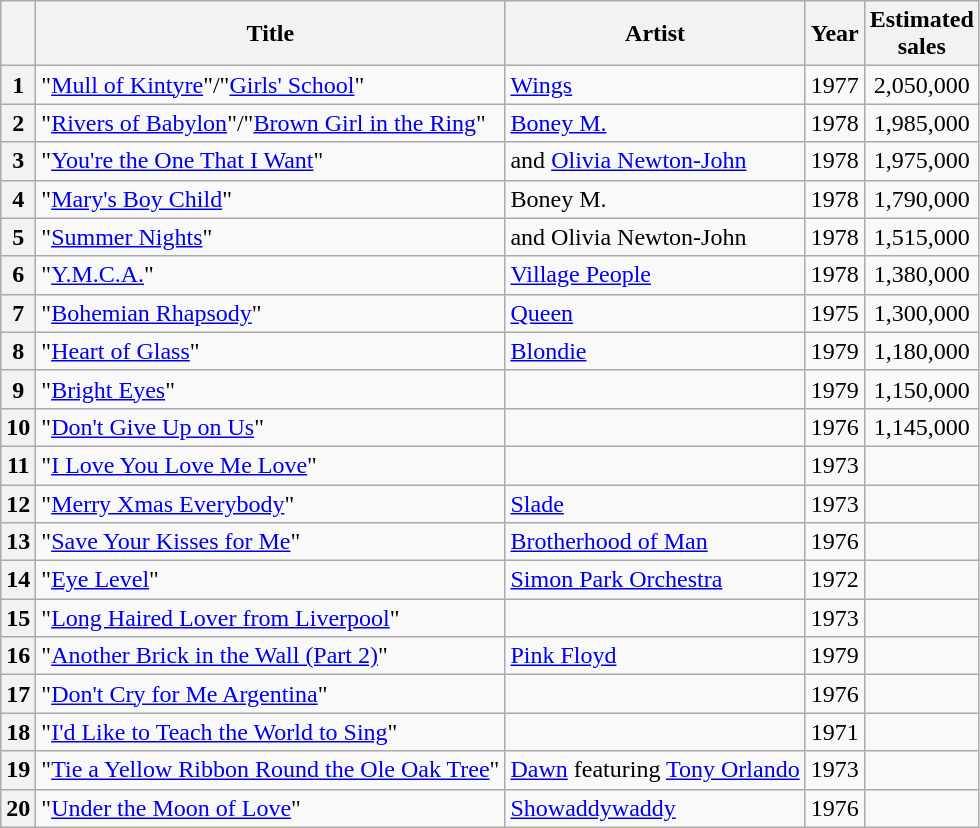<table class="wikitable sortable plainrowheaders">
<tr>
<th scope=col></th>
<th scope=col>Title</th>
<th scope=col>Artist</th>
<th scope=col>Year</th>
<th scope=col>Estimated<br>sales</th>
</tr>
<tr>
<th scope=row style="text-align:center;">1</th>
<td>"<a href='#'>Mull of Kintyre</a>"/"<a href='#'>Girls' School</a>"</td>
<td><a href='#'>Wings</a></td>
<td style="text-align:center;">1977</td>
<td style="text-align:center;">2,050,000</td>
</tr>
<tr>
<th scope=row style="text-align:center;">2</th>
<td>"<a href='#'>Rivers of Babylon</a>"/"<a href='#'>Brown Girl in the Ring</a>"</td>
<td><a href='#'>Boney M.</a></td>
<td style="text-align:center;">1978</td>
<td style="text-align:center;">1,985,000</td>
</tr>
<tr>
<th scope=row style="text-align:center;">3</th>
<td>"<a href='#'>You're the One That I Want</a>"</td>
<td> and <a href='#'>Olivia Newton-John</a></td>
<td style="text-align:center;">1978</td>
<td style="text-align:center;">1,975,000</td>
</tr>
<tr>
<th scope=row style="text-align:center;">4</th>
<td>"<a href='#'>Mary's Boy Child</a>"</td>
<td>Boney M.</td>
<td style="text-align:center;">1978</td>
<td style="text-align:center;">1,790,000</td>
</tr>
<tr>
<th scope=row style="text-align:center;">5</th>
<td>"<a href='#'>Summer Nights</a>"</td>
<td> and Olivia Newton-John</td>
<td style="text-align:center;">1978</td>
<td style="text-align:center;">1,515,000</td>
</tr>
<tr>
<th scope=row style="text-align:center;">6</th>
<td>"<a href='#'>Y.M.C.A.</a>"</td>
<td><a href='#'>Village People</a></td>
<td style="text-align:center;">1978</td>
<td style="text-align:center;">1,380,000</td>
</tr>
<tr>
<th scope=row style="text-align:center;">7</th>
<td>"<a href='#'>Bohemian Rhapsody</a>"</td>
<td><a href='#'>Queen</a></td>
<td style="text-align:center;">1975</td>
<td style="text-align:center;">1,300,000</td>
</tr>
<tr>
<th scope=row style="text-align:center;">8</th>
<td>"<a href='#'>Heart of Glass</a>"</td>
<td><a href='#'>Blondie</a></td>
<td style="text-align:center;">1979</td>
<td style="text-align:center;">1,180,000</td>
</tr>
<tr>
<th scope=row style="text-align:center;">9</th>
<td>"<a href='#'>Bright Eyes</a>"</td>
<td></td>
<td style="text-align:center;">1979</td>
<td style="text-align:center;">1,150,000</td>
</tr>
<tr>
<th scope=row style="text-align:center;">10</th>
<td>"<a href='#'>Don't Give Up on Us</a>"</td>
<td></td>
<td style="text-align:center;">1976</td>
<td style="text-align:center;">1,145,000</td>
</tr>
<tr>
<th scope=row style="text-align:center;">11</th>
<td>"<a href='#'>I Love You Love Me Love</a>"</td>
<td></td>
<td style="text-align:center;">1973</td>
<td></td>
</tr>
<tr>
<th scope=row style="text-align:center;">12</th>
<td>"<a href='#'>Merry Xmas Everybody</a>"</td>
<td><a href='#'>Slade</a></td>
<td style="text-align:center;">1973</td>
<td></td>
</tr>
<tr>
<th scope=row style="text-align:center;">13</th>
<td>"<a href='#'>Save Your Kisses for Me</a>"</td>
<td><a href='#'>Brotherhood of Man</a></td>
<td style="text-align:center;">1976</td>
<td></td>
</tr>
<tr>
<th scope=row style="text-align:center;">14</th>
<td>"<a href='#'>Eye Level</a>"</td>
<td><a href='#'>Simon Park Orchestra</a></td>
<td style="text-align:center;">1972</td>
<td></td>
</tr>
<tr>
<th scope=row style="text-align:center;">15</th>
<td>"<a href='#'>Long Haired Lover from Liverpool</a>"</td>
<td></td>
<td style="text-align:center;">1973</td>
<td></td>
</tr>
<tr>
<th scope=row style="text-align:center;">16</th>
<td>"<a href='#'>Another Brick in the Wall (Part 2)</a>"</td>
<td><a href='#'>Pink Floyd</a></td>
<td style="text-align:center;">1979</td>
<td></td>
</tr>
<tr>
<th scope=row style="text-align:center;">17</th>
<td>"<a href='#'>Don't Cry for Me Argentina</a>"</td>
<td></td>
<td style="text-align:center;">1976</td>
<td></td>
</tr>
<tr>
<th scope=row style="text-align:center;">18</th>
<td>"<a href='#'>I'd Like to Teach the World to Sing</a>"</td>
<td></td>
<td style="text-align:center;">1971</td>
<td></td>
</tr>
<tr>
<th scope=row style="text-align:center;">19</th>
<td>"<a href='#'>Tie a Yellow Ribbon Round the Ole Oak Tree</a>"</td>
<td><a href='#'>Dawn</a> featuring <a href='#'>Tony Orlando</a></td>
<td style="text-align:center;">1973</td>
<td></td>
</tr>
<tr>
<th scope=row style="text-align:center;">20</th>
<td>"<a href='#'>Under the Moon of Love</a>"</td>
<td><a href='#'>Showaddywaddy</a></td>
<td style="text-align:center;">1976</td>
<td></td>
</tr>
</table>
